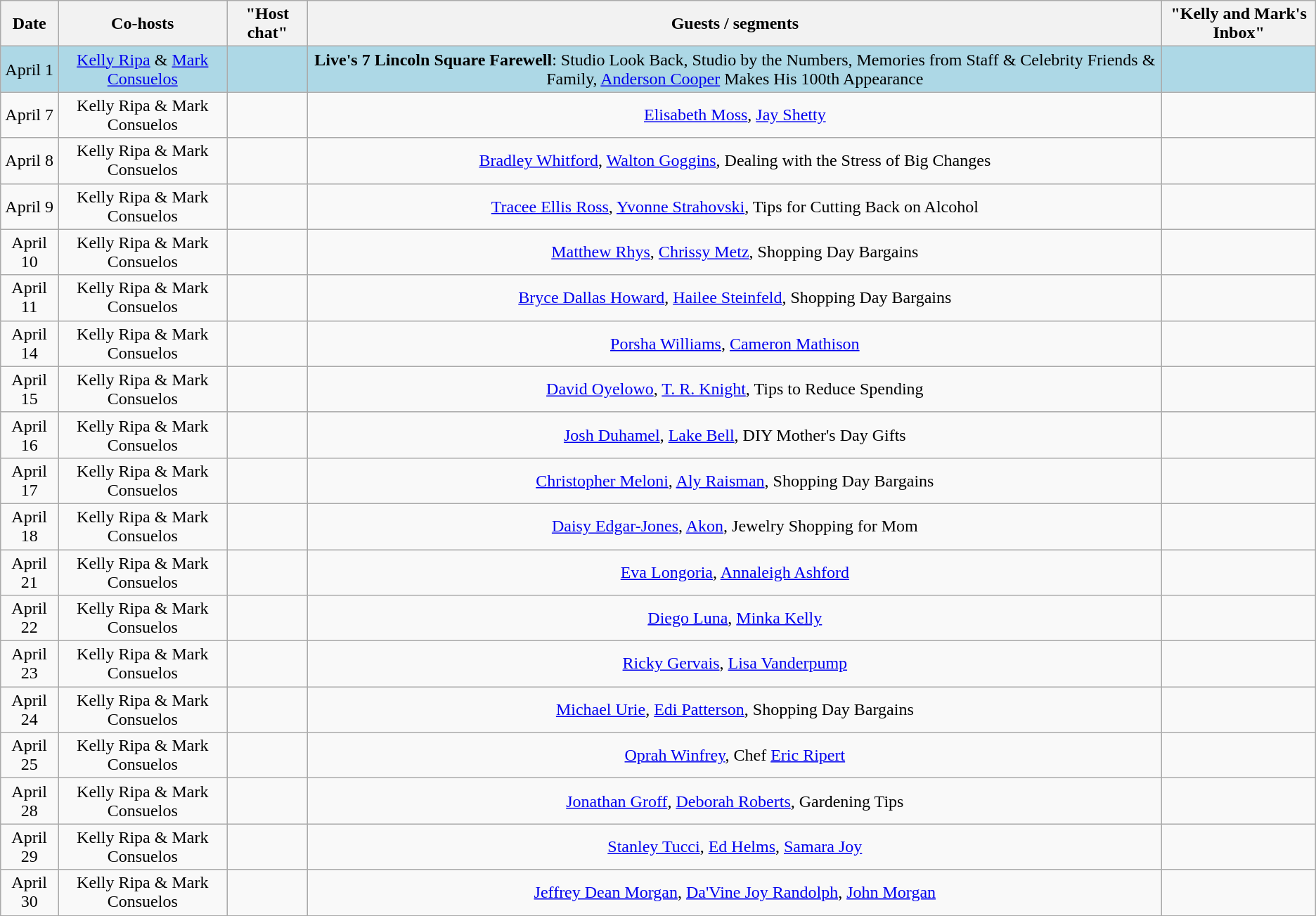<table class="wikitable sortable" style="text-align:center;">
<tr>
<th>Date</th>
<th>Co-hosts</th>
<th>"Host chat"</th>
<th>Guests / segments</th>
<th>"Kelly and Mark's Inbox"</th>
</tr>
<tr style="background:lightblue;">
<td>April 1</td>
<td><a href='#'>Kelly Ripa</a> & <a href='#'>Mark Consuelos</a></td>
<td></td>
<td><b>Live's 7 Lincoln Square Farewell</b>: Studio Look Back, Studio by the Numbers, Memories from Staff & Celebrity Friends & Family, <a href='#'>Anderson Cooper</a> Makes His 100th Appearance</td>
<td></td>
</tr>
<tr>
<td>April 7</td>
<td>Kelly Ripa & Mark Consuelos</td>
<td></td>
<td><a href='#'>Elisabeth Moss</a>, <a href='#'>Jay Shetty</a></td>
<td></td>
</tr>
<tr>
<td>April 8</td>
<td>Kelly Ripa & Mark Consuelos</td>
<td></td>
<td><a href='#'>Bradley Whitford</a>, <a href='#'>Walton Goggins</a>, Dealing with the Stress of Big Changes</td>
<td></td>
</tr>
<tr>
<td>April 9</td>
<td>Kelly Ripa & Mark Consuelos</td>
<td></td>
<td><a href='#'>Tracee Ellis Ross</a>, <a href='#'>Yvonne Strahovski</a>, Tips for Cutting Back on Alcohol</td>
<td></td>
</tr>
<tr>
<td>April 10</td>
<td>Kelly Ripa & Mark Consuelos</td>
<td></td>
<td><a href='#'>Matthew Rhys</a>, <a href='#'>Chrissy Metz</a>, Shopping Day Bargains</td>
<td></td>
</tr>
<tr>
<td>April 11</td>
<td>Kelly Ripa & Mark Consuelos</td>
<td></td>
<td><a href='#'>Bryce Dallas Howard</a>, <a href='#'>Hailee Steinfeld</a>, Shopping Day Bargains</td>
<td></td>
</tr>
<tr>
<td>April 14</td>
<td>Kelly Ripa & Mark Consuelos</td>
<td></td>
<td><a href='#'>Porsha Williams</a>, <a href='#'>Cameron Mathison</a></td>
<td></td>
</tr>
<tr>
<td>April 15</td>
<td>Kelly Ripa & Mark Consuelos</td>
<td></td>
<td><a href='#'>David Oyelowo</a>, <a href='#'>T. R. Knight</a>, Tips to Reduce Spending</td>
<td></td>
</tr>
<tr>
<td>April 16</td>
<td>Kelly Ripa & Mark Consuelos</td>
<td></td>
<td><a href='#'>Josh Duhamel</a>, <a href='#'>Lake Bell</a>, DIY Mother's Day Gifts</td>
<td></td>
</tr>
<tr>
<td>April 17</td>
<td>Kelly Ripa & Mark Consuelos</td>
<td></td>
<td><a href='#'>Christopher Meloni</a>, <a href='#'>Aly Raisman</a>, Shopping Day Bargains</td>
<td></td>
</tr>
<tr>
<td>April 18</td>
<td>Kelly Ripa & Mark Consuelos</td>
<td></td>
<td><a href='#'>Daisy Edgar-Jones</a>, <a href='#'>Akon</a>, Jewelry Shopping for Mom</td>
<td></td>
</tr>
<tr>
<td>April 21</td>
<td>Kelly Ripa & Mark Consuelos</td>
<td></td>
<td><a href='#'>Eva Longoria</a>, <a href='#'>Annaleigh Ashford</a></td>
<td></td>
</tr>
<tr>
<td>April 22</td>
<td>Kelly Ripa & Mark Consuelos</td>
<td></td>
<td><a href='#'>Diego Luna</a>, <a href='#'>Minka Kelly</a></td>
<td></td>
</tr>
<tr>
<td>April 23</td>
<td>Kelly Ripa & Mark Consuelos</td>
<td></td>
<td><a href='#'>Ricky Gervais</a>, <a href='#'>Lisa Vanderpump</a></td>
<td></td>
</tr>
<tr>
<td>April 24</td>
<td>Kelly Ripa & Mark Consuelos</td>
<td></td>
<td><a href='#'>Michael Urie</a>, <a href='#'>Edi Patterson</a>, Shopping Day Bargains</td>
<td></td>
</tr>
<tr>
<td>April 25</td>
<td>Kelly Ripa & Mark Consuelos</td>
<td></td>
<td><a href='#'>Oprah Winfrey</a>, Chef <a href='#'>Eric Ripert</a></td>
<td></td>
</tr>
<tr>
<td>April 28</td>
<td>Kelly Ripa & Mark Consuelos</td>
<td></td>
<td><a href='#'>Jonathan Groff</a>, <a href='#'>Deborah Roberts</a>, Gardening Tips</td>
<td></td>
</tr>
<tr>
<td>April 29</td>
<td>Kelly Ripa & Mark Consuelos</td>
<td></td>
<td><a href='#'>Stanley Tucci</a>, <a href='#'>Ed Helms</a>, <a href='#'>Samara Joy</a></td>
<td></td>
</tr>
<tr>
<td>April 30</td>
<td>Kelly Ripa & Mark Consuelos</td>
<td></td>
<td><a href='#'>Jeffrey Dean Morgan</a>, <a href='#'>Da'Vine Joy Randolph</a>, <a href='#'>John Morgan</a></td>
<td></td>
</tr>
</table>
